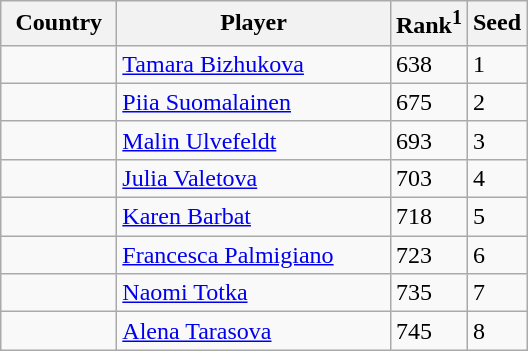<table class="sortable wikitable">
<tr>
<th width="70">Country</th>
<th width="175">Player</th>
<th>Rank<sup>1</sup></th>
<th>Seed</th>
</tr>
<tr>
<td></td>
<td><a href='#'>Tamara Bizhukova</a></td>
<td>638</td>
<td>1</td>
</tr>
<tr>
<td></td>
<td><a href='#'>Piia Suomalainen</a></td>
<td>675</td>
<td>2</td>
</tr>
<tr>
<td></td>
<td><a href='#'>Malin Ulvefeldt</a></td>
<td>693</td>
<td>3</td>
</tr>
<tr>
<td></td>
<td><a href='#'>Julia Valetova</a></td>
<td>703</td>
<td>4</td>
</tr>
<tr>
<td></td>
<td><a href='#'>Karen Barbat</a></td>
<td>718</td>
<td>5</td>
</tr>
<tr>
<td></td>
<td><a href='#'>Francesca Palmigiano</a></td>
<td>723</td>
<td>6</td>
</tr>
<tr>
<td></td>
<td><a href='#'>Naomi Totka</a></td>
<td>735</td>
<td>7</td>
</tr>
<tr>
<td></td>
<td><a href='#'>Alena Tarasova</a></td>
<td>745</td>
<td>8</td>
</tr>
</table>
